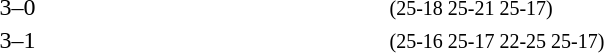<table>
<tr>
<th width=200></th>
<th width=80></th>
<th width=200></th>
<th width=220></th>
</tr>
<tr>
<td align=right><strong></strong></td>
<td align=center>3–0</td>
<td></td>
<td><small>(25-18 25-21 25-17)</small></td>
</tr>
<tr>
<td align=right><strong></strong></td>
<td align=center>3–1</td>
<td></td>
<td><small>(25-16 25-17 22-25 25-17)</small></td>
</tr>
</table>
